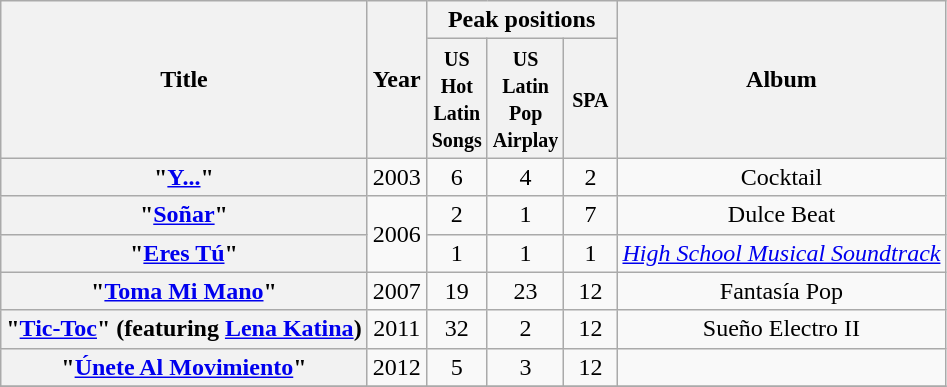<table class="wikitable plainrowheaders" style="text-align:center;">
<tr>
<th rowspan="2">Title</th>
<th rowspan="2">Year</th>
<th colspan="3">Peak positions</th>
<th rowspan="2">Album</th>
</tr>
<tr>
<th width="28"><small>US Hot Latin Songs</small></th>
<th width="28"><small>US Latin Pop Airplay</small></th>
<th width="28"><small>SPA</small></th>
</tr>
<tr>
<th scope="row">"<a href='#'>Y...</a>"</th>
<td rowspan="1">2003</td>
<td>6</td>
<td>4</td>
<td>2</td>
<td rowspan="1">Cocktail</td>
</tr>
<tr>
<th scope="row">"<a href='#'>Soñar</a>"</th>
<td rowspan="2">2006</td>
<td>2</td>
<td>1</td>
<td>7</td>
<td rowspan="1">Dulce Beat</td>
</tr>
<tr>
<th scope="row">"<a href='#'>Eres Tú</a>"</th>
<td>1</td>
<td>1</td>
<td>1</td>
<td align="left"><em><a href='#'>High School Musical Soundtrack</a></em></td>
</tr>
<tr>
<th scope="row">"<a href='#'>Toma Mi Mano</a>"</th>
<td rowspan="1">2007</td>
<td>19</td>
<td>23</td>
<td>12</td>
<td rowspan="1">Fantasía Pop</td>
</tr>
<tr>
<th scope="row">"<a href='#'>Tic-Toc</a>" (featuring <a href='#'>Lena Katina</a>)</th>
<td rowspan="1">2011</td>
<td>32</td>
<td>2</td>
<td>12</td>
<td rowspan="1">Sueño Electro II</td>
</tr>
<tr>
<th scope="row">"<a href='#'>Únete Al Movimiento</a>"</th>
<td rowspan="1">2012</td>
<td>5</td>
<td>3</td>
<td>12</td>
<td></td>
</tr>
<tr>
</tr>
</table>
